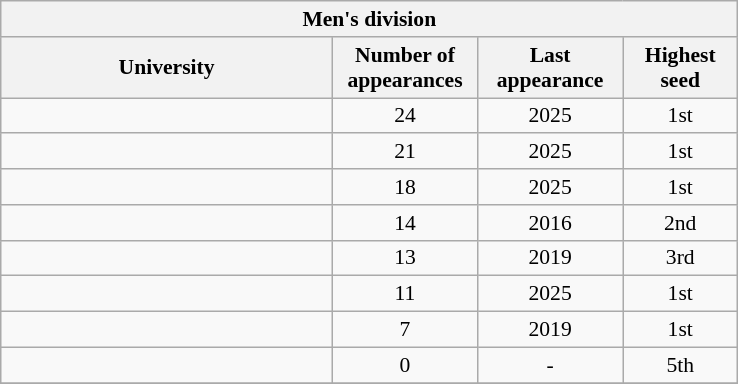<table class="wikitable" style="font-size:90%; text-align:center;">
<tr>
<th colspan=4>Men's division</th>
</tr>
<tr>
<th width=45%>University</th>
<th width=90px>Number of<br>appearances</th>
<th width=90px>Last<br>appearance</th>
<th width=70px>Highest<br>seed</th>
</tr>
<tr>
<td align="left"></td>
<td>24</td>
<td>2025</td>
<td>1st</td>
</tr>
<tr>
<td align="left"></td>
<td>21</td>
<td>2025</td>
<td>1st</td>
</tr>
<tr>
<td align="left"></td>
<td>18</td>
<td>2025</td>
<td>1st</td>
</tr>
<tr>
<td align="left"></td>
<td>14</td>
<td>2016</td>
<td>2nd</td>
</tr>
<tr>
<td align="left"></td>
<td>13</td>
<td>2019</td>
<td>3rd</td>
</tr>
<tr>
<td align="left"></td>
<td>11</td>
<td>2025</td>
<td>1st</td>
</tr>
<tr>
<td align="left"></td>
<td>7</td>
<td>2019</td>
<td>1st</td>
</tr>
<tr>
<td align="left"></td>
<td>0</td>
<td>-</td>
<td>5th</td>
</tr>
<tr>
</tr>
</table>
